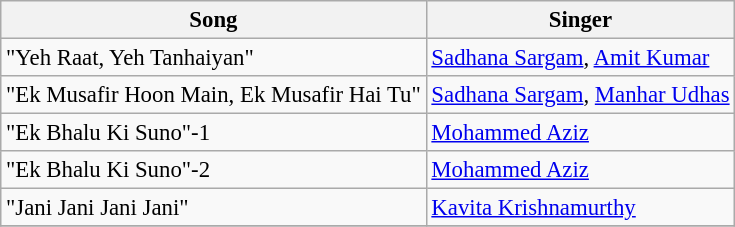<table class="wikitable" style="font-size:95%;">
<tr>
<th>Song</th>
<th>Singer</th>
</tr>
<tr>
<td>"Yeh Raat, Yeh Tanhaiyan"</td>
<td><a href='#'>Sadhana Sargam</a>, <a href='#'>Amit Kumar</a></td>
</tr>
<tr>
<td>"Ek Musafir Hoon Main, Ek Musafir Hai Tu"</td>
<td><a href='#'>Sadhana Sargam</a>, <a href='#'>Manhar Udhas</a></td>
</tr>
<tr>
<td>"Ek Bhalu Ki Suno"-1</td>
<td><a href='#'>Mohammed Aziz</a></td>
</tr>
<tr>
<td>"Ek Bhalu Ki Suno"-2</td>
<td><a href='#'>Mohammed Aziz</a></td>
</tr>
<tr>
<td>"Jani Jani Jani Jani"</td>
<td><a href='#'>Kavita Krishnamurthy</a></td>
</tr>
<tr>
</tr>
</table>
